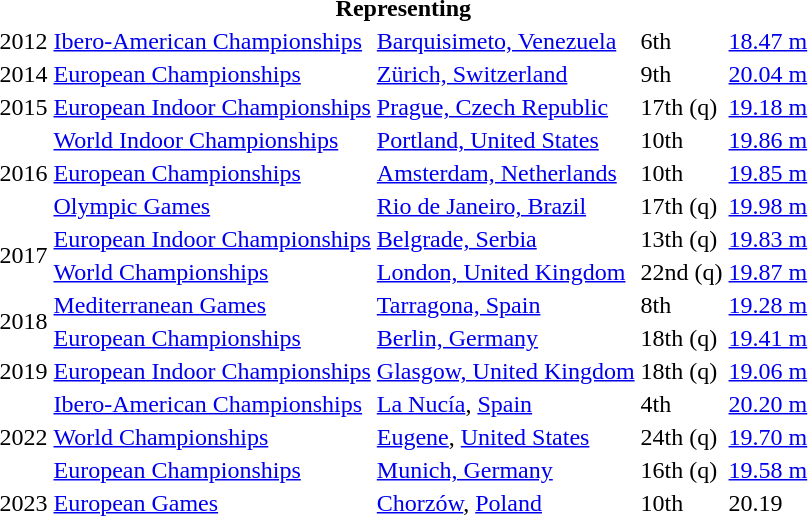<table>
<tr>
<th colspan="5">Representing </th>
</tr>
<tr>
<td>2012</td>
<td><a href='#'>Ibero-American Championships</a></td>
<td><a href='#'>Barquisimeto, Venezuela</a></td>
<td>6th</td>
<td><a href='#'>18.47 m</a></td>
</tr>
<tr>
<td>2014</td>
<td><a href='#'>European Championships</a></td>
<td><a href='#'>Zürich, Switzerland</a></td>
<td>9th</td>
<td><a href='#'>20.04 m</a></td>
</tr>
<tr>
<td>2015</td>
<td><a href='#'>European Indoor Championships</a></td>
<td><a href='#'>Prague, Czech Republic</a></td>
<td>17th (q)</td>
<td><a href='#'>19.18 m</a></td>
</tr>
<tr>
<td rowspan=3>2016</td>
<td><a href='#'>World Indoor Championships</a></td>
<td><a href='#'>Portland, United States</a></td>
<td>10th</td>
<td><a href='#'>19.86 m</a></td>
</tr>
<tr>
<td><a href='#'>European Championships</a></td>
<td><a href='#'>Amsterdam, Netherlands</a></td>
<td>10th</td>
<td><a href='#'>19.85 m</a></td>
</tr>
<tr>
<td><a href='#'>Olympic Games</a></td>
<td><a href='#'>Rio de Janeiro, Brazil</a></td>
<td>17th (q)</td>
<td><a href='#'>19.98 m</a></td>
</tr>
<tr>
<td rowspan=2>2017</td>
<td><a href='#'>European Indoor Championships</a></td>
<td><a href='#'>Belgrade, Serbia</a></td>
<td>13th (q)</td>
<td><a href='#'>19.83 m</a></td>
</tr>
<tr>
<td><a href='#'>World Championships</a></td>
<td><a href='#'>London, United Kingdom</a></td>
<td>22nd (q)</td>
<td><a href='#'>19.87 m</a></td>
</tr>
<tr>
<td rowspan=2>2018</td>
<td><a href='#'>Mediterranean Games</a></td>
<td><a href='#'>Tarragona, Spain</a></td>
<td>8th</td>
<td><a href='#'>19.28 m</a></td>
</tr>
<tr>
<td><a href='#'>European Championships</a></td>
<td><a href='#'>Berlin, Germany</a></td>
<td>18th (q)</td>
<td><a href='#'>19.41 m</a></td>
</tr>
<tr>
<td>2019</td>
<td><a href='#'>European Indoor Championships</a></td>
<td><a href='#'>Glasgow, United Kingdom</a></td>
<td>18th (q)</td>
<td><a href='#'>19.06 m</a></td>
</tr>
<tr>
<td rowspan=3>2022</td>
<td><a href='#'>Ibero-American Championships</a></td>
<td><a href='#'>La Nucía</a>, <a href='#'>Spain</a></td>
<td>4th</td>
<td><a href='#'>20.20 m</a></td>
</tr>
<tr>
<td><a href='#'>World Championships</a></td>
<td><a href='#'>Eugene</a>, <a href='#'>United States</a></td>
<td>24th (q)</td>
<td><a href='#'>19.70 m</a></td>
</tr>
<tr>
<td><a href='#'>European Championships</a></td>
<td><a href='#'>Munich, Germany</a></td>
<td>16th (q)</td>
<td><a href='#'>19.58	m</a></td>
</tr>
<tr>
<td>2023</td>
<td><a href='#'>European Games</a></td>
<td><a href='#'>Chorzów</a>, <a href='#'>Poland</a></td>
<td>10th</td>
<td>20.19</td>
</tr>
</table>
